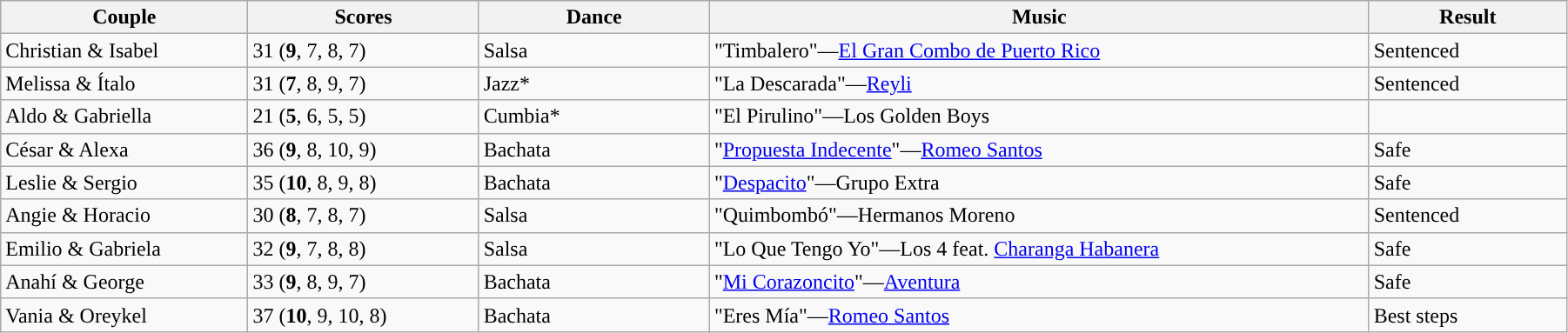<table class="wikitable sortable" style="width:95%; white-space:nowrap;">
<tr>
<th style="width:15%;">Couple</th>
<th style="width:14%;">Scores</th>
<th style="width:14%;">Dance</th>
<th style="width:40%;">Music</th>
<th style="width:12%;">Result</th>
</tr>
<tr>
<td>Christian & Isabel</td>
<td>31 (<strong>9</strong>, 7, 8, 7)</td>
<td>Salsa</td>
<td>"Timbalero"—<a href='#'>El Gran Combo de Puerto Rico</a></td>
<td>Sentenced</td>
</tr>
<tr>
<td>Melissa & Ítalo</td>
<td>31 (<strong>7</strong>, 8, 9, 7)</td>
<td>Jazz*</td>
<td>"La Descarada"—<a href='#'>Reyli</a></td>
<td>Sentenced</td>
</tr>
<tr>
<td>Aldo & Gabriella</td>
<td>21 (<strong>5</strong>, 6, 5, 5)</td>
<td>Cumbia*</td>
<td>"El Pirulino"—Los Golden Boys</td>
<td></td>
</tr>
<tr>
<td>César & Alexa</td>
<td>36 (<strong>9</strong>, 8, 10, 9)</td>
<td>Bachata</td>
<td>"<a href='#'>Propuesta Indecente</a>"—<a href='#'>Romeo Santos</a></td>
<td>Safe</td>
</tr>
<tr>
<td>Leslie & Sergio</td>
<td>35 (<strong>10</strong>, 8, 9, 8)</td>
<td>Bachata</td>
<td>"<a href='#'>Despacito</a>"—Grupo Extra</td>
<td>Safe</td>
</tr>
<tr>
<td>Angie & Horacio</td>
<td>30 (<strong>8</strong>, 7, 8, 7)</td>
<td>Salsa</td>
<td>"Quimbombó"—Hermanos Moreno</td>
<td>Sentenced</td>
</tr>
<tr>
<td>Emilio & Gabriela</td>
<td>32 (<strong>9</strong>, 7, 8, 8)</td>
<td>Salsa</td>
<td>"Lo Que Tengo Yo"—Los 4 feat. <a href='#'>Charanga Habanera</a></td>
<td>Safe</td>
</tr>
<tr>
<td>Anahí & George</td>
<td>33 (<strong>9</strong>, 8, 9, 7)</td>
<td>Bachata</td>
<td>"<a href='#'>Mi Corazoncito</a>"—<a href='#'>Aventura</a></td>
<td>Safe</td>
</tr>
<tr>
<td>Vania & Oreykel</td>
<td>37 (<strong>10</strong>, 9, 10, 8)</td>
<td>Bachata</td>
<td>"Eres Mía"—<a href='#'>Romeo Santos</a></td>
<td>Best steps</td>
</tr>
</table>
